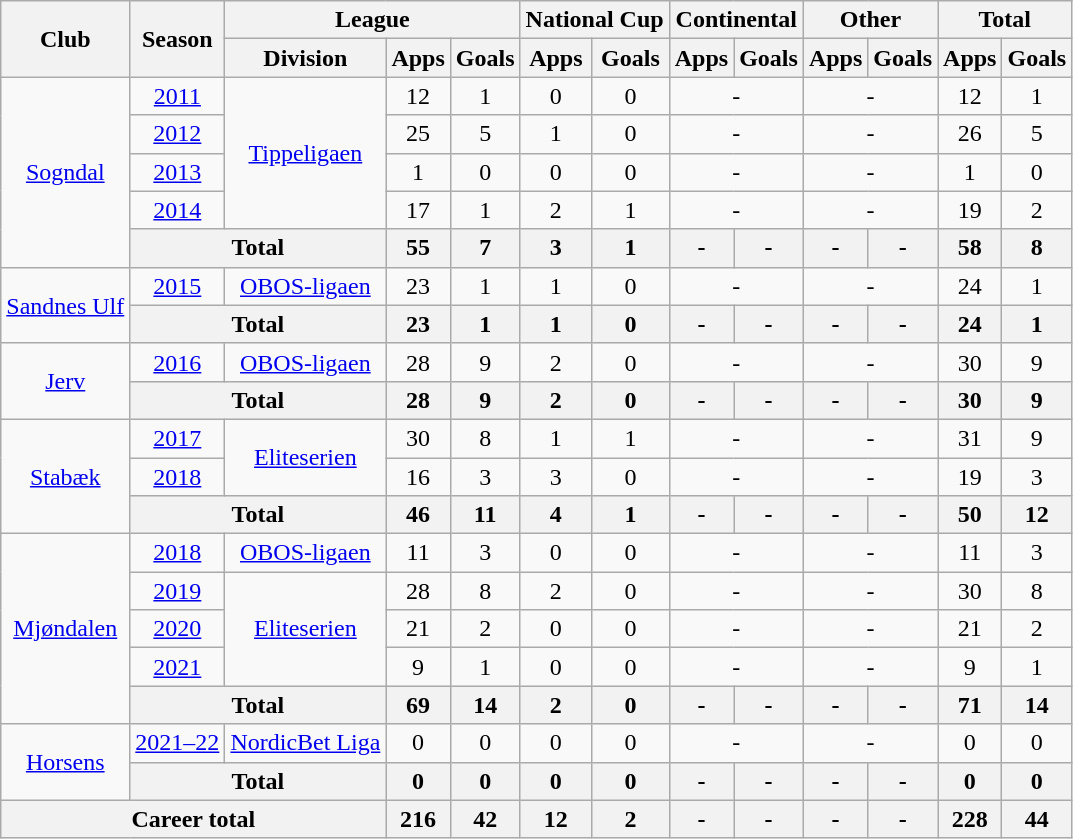<table class="wikitable" style="text-align: center;">
<tr>
<th rowspan="2">Club</th>
<th rowspan="2">Season</th>
<th colspan="3">League</th>
<th colspan="2">National Cup</th>
<th colspan="2">Continental</th>
<th colspan="2">Other</th>
<th colspan="2">Total</th>
</tr>
<tr>
<th>Division</th>
<th>Apps</th>
<th>Goals</th>
<th>Apps</th>
<th>Goals</th>
<th>Apps</th>
<th>Goals</th>
<th>Apps</th>
<th>Goals</th>
<th>Apps</th>
<th>Goals</th>
</tr>
<tr>
<td rowspan="5"><a href='#'>Sogndal</a></td>
<td><a href='#'>2011</a></td>
<td rowspan="4"><a href='#'>Tippeligaen</a></td>
<td>12</td>
<td>1</td>
<td>0</td>
<td>0</td>
<td colspan="2">-</td>
<td colspan="2">-</td>
<td>12</td>
<td>1</td>
</tr>
<tr>
<td><a href='#'>2012</a></td>
<td>25</td>
<td>5</td>
<td>1</td>
<td>0</td>
<td colspan="2">-</td>
<td colspan="2">-</td>
<td>26</td>
<td>5</td>
</tr>
<tr>
<td><a href='#'>2013</a></td>
<td>1</td>
<td>0</td>
<td>0</td>
<td>0</td>
<td colspan="2">-</td>
<td colspan="2">-</td>
<td>1</td>
<td>0</td>
</tr>
<tr>
<td><a href='#'>2014</a></td>
<td>17</td>
<td>1</td>
<td>2</td>
<td>1</td>
<td colspan="2">-</td>
<td colspan="2">-</td>
<td>19</td>
<td>2</td>
</tr>
<tr>
<th colspan="2">Total</th>
<th>55</th>
<th>7</th>
<th>3</th>
<th>1</th>
<th>-</th>
<th>-</th>
<th>-</th>
<th>-</th>
<th>58</th>
<th>8</th>
</tr>
<tr>
<td rowspan="2"><a href='#'>Sandnes Ulf</a></td>
<td><a href='#'>2015</a></td>
<td rowspan="1"><a href='#'>OBOS-ligaen</a></td>
<td>23</td>
<td>1</td>
<td>1</td>
<td>0</td>
<td colspan="2">-</td>
<td colspan="2">-</td>
<td>24</td>
<td>1</td>
</tr>
<tr>
<th colspan="2">Total</th>
<th>23</th>
<th>1</th>
<th>1</th>
<th>0</th>
<th>-</th>
<th>-</th>
<th>-</th>
<th>-</th>
<th>24</th>
<th>1</th>
</tr>
<tr>
<td rowspan="2"><a href='#'>Jerv</a></td>
<td><a href='#'>2016</a></td>
<td rowspan="1"><a href='#'>OBOS-ligaen</a></td>
<td>28</td>
<td>9</td>
<td>2</td>
<td>0</td>
<td colspan="2">-</td>
<td colspan="2">-</td>
<td>30</td>
<td>9</td>
</tr>
<tr>
<th colspan="2">Total</th>
<th>28</th>
<th>9</th>
<th>2</th>
<th>0</th>
<th>-</th>
<th>-</th>
<th>-</th>
<th>-</th>
<th>30</th>
<th>9</th>
</tr>
<tr>
<td rowspan="3"><a href='#'>Stabæk</a></td>
<td><a href='#'>2017</a></td>
<td rowspan="2"><a href='#'>Eliteserien</a></td>
<td>30</td>
<td>8</td>
<td>1</td>
<td>1</td>
<td colspan="2">-</td>
<td colspan="2">-</td>
<td>31</td>
<td>9</td>
</tr>
<tr>
<td><a href='#'>2018</a></td>
<td>16</td>
<td>3</td>
<td>3</td>
<td>0</td>
<td colspan="2">-</td>
<td colspan="2">-</td>
<td>19</td>
<td>3</td>
</tr>
<tr>
<th colspan="2">Total</th>
<th>46</th>
<th>11</th>
<th>4</th>
<th>1</th>
<th>-</th>
<th>-</th>
<th>-</th>
<th>-</th>
<th>50</th>
<th>12</th>
</tr>
<tr>
<td rowspan="5"><a href='#'>Mjøndalen</a></td>
<td><a href='#'>2018</a></td>
<td rowspan="1"><a href='#'>OBOS-ligaen</a></td>
<td>11</td>
<td>3</td>
<td>0</td>
<td>0</td>
<td colspan="2">-</td>
<td colspan="2">-</td>
<td>11</td>
<td>3</td>
</tr>
<tr>
<td><a href='#'>2019</a></td>
<td rowspan="3"><a href='#'>Eliteserien</a></td>
<td>28</td>
<td>8</td>
<td>2</td>
<td>0</td>
<td colspan="2">-</td>
<td colspan="2">-</td>
<td>30</td>
<td>8</td>
</tr>
<tr>
<td><a href='#'>2020</a></td>
<td>21</td>
<td>2</td>
<td>0</td>
<td>0</td>
<td colspan="2">-</td>
<td colspan="2">-</td>
<td>21</td>
<td>2</td>
</tr>
<tr>
<td><a href='#'>2021</a></td>
<td>9</td>
<td>1</td>
<td>0</td>
<td>0</td>
<td colspan="2">-</td>
<td colspan="2">-</td>
<td>9</td>
<td>1</td>
</tr>
<tr>
<th colspan="2">Total</th>
<th>69</th>
<th>14</th>
<th>2</th>
<th>0</th>
<th>-</th>
<th>-</th>
<th>-</th>
<th>-</th>
<th>71</th>
<th>14</th>
</tr>
<tr>
<td rowspan="2"><a href='#'>Horsens</a></td>
<td><a href='#'>2021–22</a></td>
<td rowspan="1"><a href='#'>NordicBet Liga</a></td>
<td>0</td>
<td>0</td>
<td>0</td>
<td>0</td>
<td colspan="2">-</td>
<td colspan="2">-</td>
<td>0</td>
<td>0</td>
</tr>
<tr>
<th colspan="2">Total</th>
<th>0</th>
<th>0</th>
<th>0</th>
<th>0</th>
<th>-</th>
<th>-</th>
<th>-</th>
<th>-</th>
<th>0</th>
<th>0</th>
</tr>
<tr>
<th colspan="3">Career total</th>
<th>216</th>
<th>42</th>
<th>12</th>
<th>2</th>
<th>-</th>
<th>-</th>
<th>-</th>
<th>-</th>
<th>228</th>
<th>44</th>
</tr>
</table>
